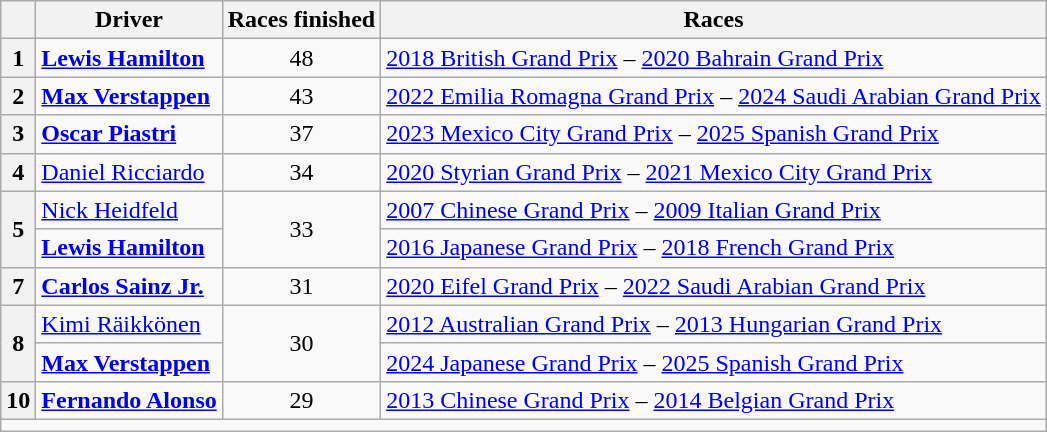<table class="wikitable">
<tr>
<th></th>
<th>Driver</th>
<th>Races finished</th>
<th>Races</th>
</tr>
<tr>
<th>1</th>
<td> <strong><a href='#'>Lewis Hamilton</a></strong></td>
<td align=center>48</td>
<td><a href='#'>2018 British Grand Prix</a> – <a href='#'>2020 Bahrain Grand Prix</a></td>
</tr>
<tr>
<th>2</th>
<td> <strong><a href='#'>Max Verstappen</a></strong></td>
<td align=center>43</td>
<td><a href='#'>2022 Emilia Romagna Grand Prix</a> – <a href='#'>2024 Saudi Arabian Grand Prix</a></td>
</tr>
<tr>
<th>3</th>
<td> <strong><a href='#'>Oscar Piastri</a></strong></td>
<td align=center>37</td>
<td><a href='#'>2023 Mexico City Grand Prix</a> – <a href='#'>2025 Spanish Grand Prix</a> </td>
</tr>
<tr>
<th>4</th>
<td> <a href='#'>Daniel Ricciardo</a></td>
<td align=center>34</td>
<td><a href='#'>2020 Styrian Grand Prix</a> – <a href='#'>2021 Mexico City Grand Prix</a></td>
</tr>
<tr>
<th rowspan=2>5</th>
<td> <a href='#'>Nick Heidfeld</a></td>
<td align=center rowspan=2>33</td>
<td><a href='#'>2007 Chinese Grand Prix</a> – <a href='#'>2009 Italian Grand Prix</a></td>
</tr>
<tr>
<td> <strong><a href='#'>Lewis Hamilton</a></strong></td>
<td><a href='#'>2016 Japanese Grand Prix</a> – <a href='#'>2018 French Grand Prix</a></td>
</tr>
<tr>
<th>7</th>
<td> <strong><a href='#'>Carlos Sainz Jr.</a></strong></td>
<td align=center>31</td>
<td><a href='#'>2020 Eifel Grand Prix</a> – <a href='#'>2022 Saudi Arabian Grand Prix</a></td>
</tr>
<tr>
<th rowspan=2>8</th>
<td> <a href='#'>Kimi Räikkönen</a></td>
<td align=center rowspan=2>30</td>
<td><a href='#'>2012 Australian Grand Prix</a> – <a href='#'>2013 Hungarian Grand Prix</a></td>
</tr>
<tr>
<td> <strong><a href='#'>Max Verstappen</a></strong></td>
<td><a href='#'>2024 Japanese Grand Prix</a> – <a href='#'>2025 Spanish Grand Prix</a> </td>
</tr>
<tr>
<th>10</th>
<td> <strong><a href='#'>Fernando Alonso</a></strong></td>
<td align=center>29</td>
<td><a href='#'>2013 Chinese Grand Prix</a> – <a href='#'>2014 Belgian Grand Prix</a></td>
</tr>
<tr>
<td colspan=4></td>
</tr>
</table>
